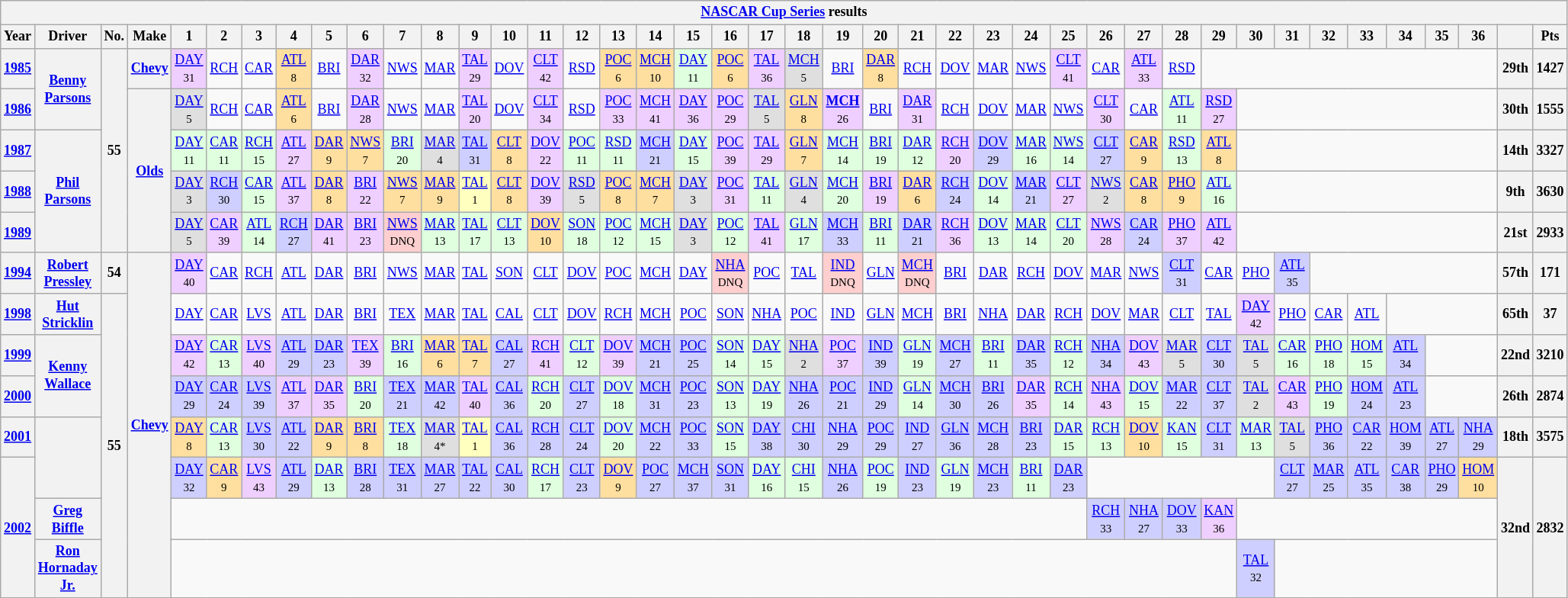<table class="wikitable mw-collapsible mw-collapsed" style="text-align:center; font-size:75%">
<tr>
<th colspan=45><a href='#'>NASCAR Cup Series</a> results</th>
</tr>
<tr>
<th>Year</th>
<th>Driver</th>
<th>No.</th>
<th>Make</th>
<th>1</th>
<th>2</th>
<th>3</th>
<th>4</th>
<th>5</th>
<th>6</th>
<th>7</th>
<th>8</th>
<th>9</th>
<th>10</th>
<th>11</th>
<th>12</th>
<th>13</th>
<th>14</th>
<th>15</th>
<th>16</th>
<th>17</th>
<th>18</th>
<th>19</th>
<th>20</th>
<th>21</th>
<th>22</th>
<th>23</th>
<th>24</th>
<th>25</th>
<th>26</th>
<th>27</th>
<th>28</th>
<th>29</th>
<th>30</th>
<th>31</th>
<th>32</th>
<th>33</th>
<th>34</th>
<th>35</th>
<th>36</th>
<th></th>
<th>Pts</th>
</tr>
<tr>
<th><a href='#'>1985</a></th>
<th rowspan=2><a href='#'>Benny Parsons</a></th>
<th rowspan=5>55</th>
<th><a href='#'>Chevy</a></th>
<td style="background:#EFCFFF;"><a href='#'>DAY</a><br><small>31</small></td>
<td><a href='#'>RCH</a></td>
<td><a href='#'>CAR</a></td>
<td style="background:#FFDF9F;"><a href='#'>ATL</a><br><small>8</small></td>
<td><a href='#'>BRI</a></td>
<td style="background:#EFCFFF;"><a href='#'>DAR</a><br><small>32</small></td>
<td><a href='#'>NWS</a></td>
<td><a href='#'>MAR</a></td>
<td style="background:#EFCFFF;"><a href='#'>TAL</a><br><small>29</small></td>
<td><a href='#'>DOV</a></td>
<td style="background:#EFCFFF;"><a href='#'>CLT</a><br><small>42</small></td>
<td><a href='#'>RSD</a></td>
<td style="background:#FFDF9F;"><a href='#'>POC</a><br><small>6</small></td>
<td style="background:#FFDF9F;"><a href='#'>MCH</a><br><small>10</small></td>
<td style="background:#DFFFDF;"><a href='#'>DAY</a><br><small>11</small></td>
<td style="background:#FFDF9F;"><a href='#'>POC</a><br><small>6</small></td>
<td style="background:#EFCFFF;"><a href='#'>TAL</a><br><small>36</small></td>
<td style="background:#DFDFDF;"><a href='#'>MCH</a><br><small>5</small></td>
<td><a href='#'>BRI</a></td>
<td style="background:#FFDF9F;"><a href='#'>DAR</a><br><small>8</small></td>
<td><a href='#'>RCH</a></td>
<td><a href='#'>DOV</a></td>
<td><a href='#'>MAR</a></td>
<td><a href='#'>NWS</a></td>
<td style="background:#EFCFFF;"><a href='#'>CLT</a><br><small>41</small></td>
<td><a href='#'>CAR</a></td>
<td style="background:#EFCFFF;"><a href='#'>ATL</a><br><small>33</small></td>
<td><a href='#'>RSD</a></td>
<td colspan=8></td>
<th>29th</th>
<th>1427</th>
</tr>
<tr>
<th><a href='#'>1986</a></th>
<th rowspan=4><a href='#'>Olds</a></th>
<td style="background:#DFDFDF;"><a href='#'>DAY</a><br><small>5</small></td>
<td><a href='#'>RCH</a></td>
<td><a href='#'>CAR</a></td>
<td style="background:#FFDF9F;"><a href='#'>ATL</a><br><small>6</small></td>
<td><a href='#'>BRI</a></td>
<td style="background:#EFCFFF;"><a href='#'>DAR</a><br><small>28</small></td>
<td><a href='#'>NWS</a></td>
<td><a href='#'>MAR</a></td>
<td style="background:#EFCFFF;"><a href='#'>TAL</a><br><small>20</small></td>
<td><a href='#'>DOV</a></td>
<td style="background:#EFCFFF;"><a href='#'>CLT</a><br><small>34</small></td>
<td><a href='#'>RSD</a></td>
<td style="background:#EFCFFF;"><a href='#'>POC</a><br><small>33</small></td>
<td style="background:#EFCFFF;"><a href='#'>MCH</a><br><small>41</small></td>
<td style="background:#EFCFFF;"><a href='#'>DAY</a><br><small>36</small></td>
<td style="background:#EFCFFF;"><a href='#'>POC</a><br><small>29</small></td>
<td style="background:#DFDFDF;"><a href='#'>TAL</a><br><small>5</small></td>
<td style="background:#FFDF9F;"><a href='#'>GLN</a><br><small>8</small></td>
<td style="background:#EFCFFF;"><strong><a href='#'>MCH</a></strong><br><small>26</small></td>
<td><a href='#'>BRI</a></td>
<td style="background:#EFCFFF;"><a href='#'>DAR</a><br><small>31</small></td>
<td><a href='#'>RCH</a></td>
<td><a href='#'>DOV</a></td>
<td><a href='#'>MAR</a></td>
<td><a href='#'>NWS</a></td>
<td style="background:#EFCFFF;"><a href='#'>CLT</a><br><small>30</small></td>
<td><a href='#'>CAR</a></td>
<td style="background:#DFFFDF;"><a href='#'>ATL</a><br><small>11</small></td>
<td style="background:#EFCFFF;"><a href='#'>RSD</a><br><small>27</small></td>
<td colspan=7></td>
<th>30th</th>
<th>1555</th>
</tr>
<tr>
<th><a href='#'>1987</a></th>
<th rowspan=3><a href='#'>Phil Parsons</a></th>
<td style="background:#DFFFDF;"><a href='#'>DAY</a><br><small>11</small></td>
<td style="background:#DFFFDF;"><a href='#'>CAR</a><br><small>11</small></td>
<td style="background:#DFFFDF;"><a href='#'>RCH</a><br><small>15</small></td>
<td style="background:#EFCFFF;"><a href='#'>ATL</a><br><small>27</small></td>
<td style="background:#FFDF9F;"><a href='#'>DAR</a><br><small>9</small></td>
<td style="background:#FFDF9F;"><a href='#'>NWS</a><br><small>7</small></td>
<td style="background:#DFFFDF;"><a href='#'>BRI</a><br><small>20</small></td>
<td style="background:#DFDFDF;"><a href='#'>MAR</a><br><small>4</small></td>
<td style="background:#CFCFFF;"><a href='#'>TAL</a><br><small>31</small></td>
<td style="background:#FFDF9F;"><a href='#'>CLT</a><br><small>8</small></td>
<td style="background:#EFCFFF;"><a href='#'>DOV</a><br><small>22</small></td>
<td style="background:#DFFFDF;"><a href='#'>POC</a><br><small>11</small></td>
<td style="background:#DFFFDF;"><a href='#'>RSD</a><br><small>11</small></td>
<td style="background:#CFCFFF;"><a href='#'>MCH</a><br><small>21</small></td>
<td style="background:#DFFFDF;"><a href='#'>DAY</a><br><small>15</small></td>
<td style="background:#EFCFFF;"><a href='#'>POC</a><br><small>39</small></td>
<td style="background:#EFCFFF;"><a href='#'>TAL</a><br><small>29</small></td>
<td style="background:#FFDF9F;"><a href='#'>GLN</a><br><small>7</small></td>
<td style="background:#DFFFDF;"><a href='#'>MCH</a><br><small>14</small></td>
<td style="background:#DFFFDF;"><a href='#'>BRI</a><br><small>19</small></td>
<td style="background:#DFFFDF;"><a href='#'>DAR</a><br><small>12</small></td>
<td style="background:#EFCFFF;"><a href='#'>RCH</a><br><small>20</small></td>
<td style="background:#CFCFFF;"><a href='#'>DOV</a><br><small>29</small></td>
<td style="background:#DFFFDF;"><a href='#'>MAR</a><br><small>16</small></td>
<td style="background:#DFFFDF;"><a href='#'>NWS</a><br><small>14</small></td>
<td style="background:#CFCFFF;"><a href='#'>CLT</a><br><small>27</small></td>
<td style="background:#FFDF9F;"><a href='#'>CAR</a><br><small>9</small></td>
<td style="background:#DFFFDF;"><a href='#'>RSD</a><br><small>13</small></td>
<td style="background:#FFDF9F;"><a href='#'>ATL</a><br><small>8</small></td>
<td colspan=7></td>
<th>14th</th>
<th>3327</th>
</tr>
<tr>
<th><a href='#'>1988</a></th>
<td style="background:#DFDFDF;"><a href='#'>DAY</a><br><small>3</small></td>
<td style="background:#CFCFFF;"><a href='#'>RCH</a><br><small>30</small></td>
<td style="background:#DFFFDF;"><a href='#'>CAR</a><br><small>15</small></td>
<td style="background:#EFCFFF;"><a href='#'>ATL</a><br><small>37</small></td>
<td style="background:#FFDF9F;"><a href='#'>DAR</a><br><small>8</small></td>
<td style="background:#EFCFFF;"><a href='#'>BRI</a><br><small>22</small></td>
<td style="background:#FFDF9F;"><a href='#'>NWS</a><br><small>7</small></td>
<td style="background:#FFDF9F;"><a href='#'>MAR</a><br><small>9</small></td>
<td style="background:#FFFFBF;"><a href='#'>TAL</a><br><small>1</small></td>
<td style="background:#FFDF9F;"><a href='#'>CLT</a><br><small>8</small></td>
<td style="background:#EFCFFF;"><a href='#'>DOV</a><br><small>39</small></td>
<td style="background:#DFDFDF;"><a href='#'>RSD</a><br><small>5</small></td>
<td style="background:#FFDF9F;"><a href='#'>POC</a><br><small>8</small></td>
<td style="background:#FFDF9F;"><a href='#'>MCH</a><br><small>7</small></td>
<td style="background:#DFDFDF;"><a href='#'>DAY</a><br><small>3</small></td>
<td style="background:#EFCFFF;"><a href='#'>POC</a><br><small>31</small></td>
<td style="background:#DFFFDF;"><a href='#'>TAL</a><br><small>11</small></td>
<td style="background:#DFDFDF;"><a href='#'>GLN</a><br><small>4</small></td>
<td style="background:#DFFFDF;"><a href='#'>MCH</a><br><small>20</small></td>
<td style="background:#EFCFFF;"><a href='#'>BRI</a><br><small>19</small></td>
<td style="background:#FFDF9F;"><a href='#'>DAR</a><br><small>6</small></td>
<td style="background:#CFCFFF;"><a href='#'>RCH</a><br><small>24</small></td>
<td style="background:#DFFFDF;"><a href='#'>DOV</a><br><small>14</small></td>
<td style="background:#CFCFFF;"><a href='#'>MAR</a><br><small>21</small></td>
<td style="background:#EFCFFF;"><a href='#'>CLT</a><br><small>27</small></td>
<td style="background:#DFDFDF;"><a href='#'>NWS</a><br><small>2</small></td>
<td style="background:#FFDF9F;"><a href='#'>CAR</a><br><small>8</small></td>
<td style="background:#FFDF9F;"><a href='#'>PHO</a><br><small>9</small></td>
<td style="background:#DFFFDF;"><a href='#'>ATL</a><br><small>16</small></td>
<td colspan=7></td>
<th>9th</th>
<th>3630</th>
</tr>
<tr>
<th><a href='#'>1989</a></th>
<td style="background:#DFDFDF;"><a href='#'>DAY</a><br><small>5</small></td>
<td style="background:#EFCFFF;"><a href='#'>CAR</a><br><small>39</small></td>
<td style="background:#DFFFDF;"><a href='#'>ATL</a><br><small>14</small></td>
<td style="background:#CFCFFF;"><a href='#'>RCH</a><br><small>27</small></td>
<td style="background:#EFCFFF;"><a href='#'>DAR</a><br><small>41</small></td>
<td style="background:#EFCFFF;"><a href='#'>BRI</a><br><small>23</small></td>
<td style="background:#FFCFCF;"><a href='#'>NWS</a><br><small>DNQ</small></td>
<td style="background:#DFFFDF;"><a href='#'>MAR</a><br><small>13</small></td>
<td style="background:#DFFFDF;"><a href='#'>TAL</a><br><small>17</small></td>
<td style="background:#DFFFDF;"><a href='#'>CLT</a><br><small>13</small></td>
<td style="background:#FFDF9F;"><a href='#'>DOV</a><br><small>10</small></td>
<td style="background:#DFFFDF;"><a href='#'>SON</a><br><small>18</small></td>
<td style="background:#DFFFDF;"><a href='#'>POC</a><br><small>12</small></td>
<td style="background:#DFFFDF;"><a href='#'>MCH</a><br><small>15</small></td>
<td style="background:#DFDFDF;"><a href='#'>DAY</a><br><small>3</small></td>
<td style="background:#DFFFDF;"><a href='#'>POC</a><br><small>12</small></td>
<td style="background:#EFCFFF;"><a href='#'>TAL</a><br><small>41</small></td>
<td style="background:#DFFFDF;"><a href='#'>GLN</a><br><small>17</small></td>
<td style="background:#CFCFFF;"><a href='#'>MCH</a><br><small>33</small></td>
<td style="background:#DFFFDF;"><a href='#'>BRI</a><br><small>11</small></td>
<td style="background:#CFCFFF;"><a href='#'>DAR</a><br><small>21</small></td>
<td style="background:#EFCFFF;"><a href='#'>RCH</a><br><small>36</small></td>
<td style="background:#DFFFDF;"><a href='#'>DOV</a><br><small>13</small></td>
<td style="background:#DFFFDF;"><a href='#'>MAR</a><br><small>14</small></td>
<td style="background:#DFFFDF;"><a href='#'>CLT</a><br><small>20</small></td>
<td style="background:#EFCFFF;"><a href='#'>NWS</a><br><small>28</small></td>
<td style="background:#CFCFFF;"><a href='#'>CAR</a><br><small>24</small></td>
<td style="background:#EFCFFF;"><a href='#'>PHO</a><br><small>37</small></td>
<td style="background:#EFCFFF;"><a href='#'>ATL</a><br><small>42</small></td>
<td colspan=7></td>
<th>21st</th>
<th>2933</th>
</tr>
<tr>
<th><a href='#'>1994</a></th>
<th><a href='#'>Robert Pressley</a></th>
<th>54</th>
<th rowspan=9><a href='#'>Chevy</a></th>
<td style="background:#EFCFFF;"><a href='#'>DAY</a><br><small>40</small></td>
<td><a href='#'>CAR</a></td>
<td><a href='#'>RCH</a></td>
<td><a href='#'>ATL</a></td>
<td><a href='#'>DAR</a></td>
<td><a href='#'>BRI</a></td>
<td><a href='#'>NWS</a></td>
<td><a href='#'>MAR</a></td>
<td><a href='#'>TAL</a></td>
<td><a href='#'>SON</a></td>
<td><a href='#'>CLT</a></td>
<td><a href='#'>DOV</a></td>
<td><a href='#'>POC</a></td>
<td><a href='#'>MCH</a></td>
<td><a href='#'>DAY</a></td>
<td style="background:#FFCFCF;"><a href='#'>NHA</a><br><small>DNQ</small></td>
<td><a href='#'>POC</a></td>
<td><a href='#'>TAL</a></td>
<td style="background:#FFCFCF;"><a href='#'>IND</a><br><small>DNQ</small></td>
<td><a href='#'>GLN</a></td>
<td style="background:#FFCFCF;"><a href='#'>MCH</a><br><small>DNQ</small></td>
<td><a href='#'>BRI</a></td>
<td><a href='#'>DAR</a></td>
<td><a href='#'>RCH</a></td>
<td><a href='#'>DOV</a></td>
<td><a href='#'>MAR</a></td>
<td><a href='#'>NWS</a></td>
<td style="background:#CFCFFF;"><a href='#'>CLT</a><br><small>31</small></td>
<td><a href='#'>CAR</a></td>
<td><a href='#'>PHO</a></td>
<td style="background:#CFCFFF;"><a href='#'>ATL</a><br><small>35</small></td>
<td colspan=5></td>
<th>57th</th>
<th>171</th>
</tr>
<tr>
<th><a href='#'>1998</a></th>
<th><a href='#'>Hut Stricklin</a></th>
<th rowspan=7>55</th>
<td><a href='#'>DAY</a></td>
<td><a href='#'>CAR</a></td>
<td><a href='#'>LVS</a></td>
<td><a href='#'>ATL</a></td>
<td><a href='#'>DAR</a></td>
<td><a href='#'>BRI</a></td>
<td><a href='#'>TEX</a></td>
<td><a href='#'>MAR</a></td>
<td><a href='#'>TAL</a></td>
<td><a href='#'>CAL</a></td>
<td><a href='#'>CLT</a></td>
<td><a href='#'>DOV</a></td>
<td><a href='#'>RCH</a></td>
<td><a href='#'>MCH</a></td>
<td><a href='#'>POC</a></td>
<td><a href='#'>SON</a></td>
<td><a href='#'>NHA</a></td>
<td><a href='#'>POC</a></td>
<td><a href='#'>IND</a></td>
<td><a href='#'>GLN</a></td>
<td><a href='#'>MCH</a></td>
<td><a href='#'>BRI</a></td>
<td><a href='#'>NHA</a></td>
<td><a href='#'>DAR</a></td>
<td><a href='#'>RCH</a></td>
<td><a href='#'>DOV</a></td>
<td><a href='#'>MAR</a></td>
<td><a href='#'>CLT</a></td>
<td><a href='#'>TAL</a></td>
<td style="background:#EFCFFF;"><a href='#'>DAY</a><br><small>42</small></td>
<td><a href='#'>PHO</a></td>
<td><a href='#'>CAR</a></td>
<td><a href='#'>ATL</a></td>
<td colspan=3></td>
<th>65th</th>
<th>37</th>
</tr>
<tr>
<th><a href='#'>1999</a></th>
<th rowspan=2><a href='#'>Kenny Wallace</a></th>
<td style="background:#EFCFFF;"><a href='#'>DAY</a><br><small>42</small></td>
<td style="background:#DFFFDF;"><a href='#'>CAR</a><br><small>13</small></td>
<td style="background:#EFCFFF;"><a href='#'>LVS</a><br><small>40</small></td>
<td style="background:#CFCFFF;"><a href='#'>ATL</a><br><small>29</small></td>
<td style="background:#CFCFFF;"><a href='#'>DAR</a><br><small>23</small></td>
<td style="background:#EFCFFF;"><a href='#'>TEX</a><br><small>39</small></td>
<td style="background:#DFFFDF;"><a href='#'>BRI</a><br><small>16</small></td>
<td style="background:#FFDF9F;"><a href='#'>MAR</a><br><small>6</small></td>
<td style="background:#FFDF9F;"><a href='#'>TAL</a><br><small>7</small></td>
<td style="background:#CFCFFF;"><a href='#'>CAL</a><br><small>27</small></td>
<td style="background:#EFCFFF;"><a href='#'>RCH</a><br><small>41</small></td>
<td style="background:#DFFFDF;"><a href='#'>CLT</a><br><small>12</small></td>
<td style="background:#EFCFFF;"><a href='#'>DOV</a><br><small>39</small></td>
<td style="background:#CFCFFF;"><a href='#'>MCH</a><br><small>21</small></td>
<td style="background:#CFCFFF;"><a href='#'>POC</a><br><small>25</small></td>
<td style="background:#DFFFDF;"><a href='#'>SON</a><br><small>14</small></td>
<td style="background:#DFFFDF;"><a href='#'>DAY</a><br><small>15</small></td>
<td style="background:#DFDFDF;"><a href='#'>NHA</a><br><small>2</small></td>
<td style="background:#EFCFFF;"><a href='#'>POC</a><br><small>37</small></td>
<td style="background:#CFCFFF;"><a href='#'>IND</a><br><small>39</small></td>
<td style="background:#DFFFDF;"><a href='#'>GLN</a><br><small>19</small></td>
<td style="background:#CFCFFF;"><a href='#'>MCH</a><br><small>27</small></td>
<td style="background:#DFFFDF;"><a href='#'>BRI</a><br><small>11</small></td>
<td style="background:#CFCFFF;"><a href='#'>DAR</a><br><small>35</small></td>
<td style="background:#DFFFDF;"><a href='#'>RCH</a><br><small>12</small></td>
<td style="background:#CFCFFF;"><a href='#'>NHA</a><br><small>34</small></td>
<td style="background:#EFCFFF;"><a href='#'>DOV</a><br><small>43</small></td>
<td style="background:#DFDFDF;"><a href='#'>MAR</a><br><small>5</small></td>
<td style="background:#CFCFFF;"><a href='#'>CLT</a><br><small>30</small></td>
<td style="background:#DFDFDF;"><a href='#'>TAL</a><br><small>5</small></td>
<td style="background:#DFFFDF;"><a href='#'>CAR</a><br><small>16</small></td>
<td style="background:#DFFFDF;"><a href='#'>PHO</a><br><small>18</small></td>
<td style="background:#DFFFDF;"><a href='#'>HOM</a><br><small>15</small></td>
<td style="background:#CFCFFF;"><a href='#'>ATL</a><br><small>34</small></td>
<td colspan=2></td>
<th>22nd</th>
<th>3210</th>
</tr>
<tr>
<th><a href='#'>2000</a></th>
<td style="background:#CFCFFF;"><a href='#'>DAY</a><br><small>29</small></td>
<td style="background:#CFCFFF;"><a href='#'>CAR</a><br><small>24</small></td>
<td style="background:#CFCFFF;"><a href='#'>LVS</a><br><small>39</small></td>
<td style="background:#EFCFFF;"><a href='#'>ATL</a><br><small>37</small></td>
<td style="background:#EFCFFF;"><a href='#'>DAR</a><br><small>35</small></td>
<td style="background:#DFFFDF;"><a href='#'>BRI</a><br><small>20</small></td>
<td style="background:#CFCFFF;"><a href='#'>TEX</a><br><small>21</small></td>
<td style="background:#CFCFFF;"><a href='#'>MAR</a><br><small>42</small></td>
<td style="background:#EFCFFF;"><a href='#'>TAL</a><br><small>40</small></td>
<td style="background:#CFCFFF;"><a href='#'>CAL</a><br><small>36</small></td>
<td style="background:#DFFFDF;"><a href='#'>RCH</a><br><small>20</small></td>
<td style="background:#CFCFFF;"><a href='#'>CLT</a><br><small>27</small></td>
<td style="background:#DFFFDF;"><a href='#'>DOV</a><br><small>18</small></td>
<td style="background:#CFCFFF;"><a href='#'>MCH</a><br><small>31</small></td>
<td style="background:#CFCFFF;"><a href='#'>POC</a><br><small>23</small></td>
<td style="background:#DFFFDF;"><a href='#'>SON</a><br><small>13</small></td>
<td style="background:#DFFFDF;"><a href='#'>DAY</a><br><small>19</small></td>
<td style="background:#CFCFFF;"><a href='#'>NHA</a><br><small>26</small></td>
<td style="background:#CFCFFF;"><a href='#'>POC</a><br><small>21</small></td>
<td style="background:#CFCFFF;"><a href='#'>IND</a><br><small>29</small></td>
<td style="background:#DFFFDF;"><a href='#'>GLN</a><br><small>14</small></td>
<td style="background:#CFCFFF;"><a href='#'>MCH</a><br><small>30</small></td>
<td style="background:#CFCFFF;"><a href='#'>BRI</a><br><small>26</small></td>
<td style="background:#EFCFFF;"><a href='#'>DAR</a><br><small>35</small></td>
<td style="background:#DFFFDF;"><a href='#'>RCH</a><br><small>14</small></td>
<td style="background:#EFCFFF;"><a href='#'>NHA</a><br><small>43</small></td>
<td style="background:#DFFFDF;"><a href='#'>DOV</a><br><small>15</small></td>
<td style="background:#CFCFFF;"><a href='#'>MAR</a><br><small>22</small></td>
<td style="background:#CFCFFF;"><a href='#'>CLT</a><br><small>37</small></td>
<td style="background:#DFDFDF;"><a href='#'>TAL</a><br><small>2</small></td>
<td style="background:#EFCFFF;"><a href='#'>CAR</a><br><small>43</small></td>
<td style="background:#DFFFDF;"><a href='#'>PHO</a><br><small>19</small></td>
<td style="background:#CFCFFF;"><a href='#'>HOM</a><br><small>24</small></td>
<td style="background:#CFCFFF;"><a href='#'>ATL</a><br><small>23</small></td>
<td colspan=2></td>
<th>26th</th>
<th>2874</th>
</tr>
<tr>
<th><a href='#'>2001</a></th>
<th rowspan=2></th>
<td style="background:#FFDF9F;"><a href='#'>DAY</a><br><small>8</small></td>
<td style="background:#DFFFDF;"><a href='#'>CAR</a><br><small>13</small></td>
<td style="background:#CFCFFF;"><a href='#'>LVS</a><br><small>30</small></td>
<td style="background:#CFCFFF;"><a href='#'>ATL</a><br><small>22</small></td>
<td style="background:#FFDF9F;"><a href='#'>DAR</a><br><small>9</small></td>
<td style="background:#FFDF9F;"><a href='#'>BRI</a><br><small>8</small></td>
<td style="background:#DFFFDF;"><a href='#'>TEX</a><br><small>18</small></td>
<td style="background:#DFDFDF;"><a href='#'>MAR</a><br><small>4*</small></td>
<td style="background:#FFFFBF;"><a href='#'>TAL</a><br><small>1</small></td>
<td style="background:#CFCFFF;"><a href='#'>CAL</a><br><small>36</small></td>
<td style="background:#CFCFFF;"><a href='#'>RCH</a><br><small>28</small></td>
<td style="background:#CFCFFF;"><a href='#'>CLT</a><br><small>24</small></td>
<td style="background:#DFFFDF;"><a href='#'>DOV</a><br><small>20</small></td>
<td style="background:#CFCFFF;"><a href='#'>MCH</a><br><small>22</small></td>
<td style="background:#CFCFFF;"><a href='#'>POC</a><br><small>33</small></td>
<td style="background:#DFFFDF;"><a href='#'>SON</a><br><small>15</small></td>
<td style="background:#CFCFFF;"><a href='#'>DAY</a><br><small>38</small></td>
<td style="background:#CFCFFF;"><a href='#'>CHI</a><br><small>30</small></td>
<td style="background:#CFCFFF;"><a href='#'>NHA</a><br><small>29</small></td>
<td style="background:#CFCFFF;"><a href='#'>POC</a><br><small>29</small></td>
<td style="background:#CFCFFF;"><a href='#'>IND</a><br><small>27</small></td>
<td style="background:#CFCFFF;"><a href='#'>GLN</a><br><small>36</small></td>
<td style="background:#CFCFFF;"><a href='#'>MCH</a><br><small>28</small></td>
<td style="background:#CFCFFF;"><a href='#'>BRI</a><br><small>23</small></td>
<td style="background:#DFFFDF;"><a href='#'>DAR</a><br><small>15</small></td>
<td style="background:#DFFFDF;"><a href='#'>RCH</a><br><small>13</small></td>
<td style="background:#FFDF9F;"><a href='#'>DOV</a><br><small>10</small></td>
<td style="background:#DFFFDF;"><a href='#'>KAN</a><br><small>15</small></td>
<td style="background:#CFCFFF;"><a href='#'>CLT</a><br><small>31</small></td>
<td style="background:#DFFFDF;"><a href='#'>MAR</a><br><small>13</small></td>
<td style="background:#DFDFDF;"><a href='#'>TAL</a><br><small>5</small></td>
<td style="background:#CFCFFF;"><a href='#'>PHO</a><br><small>36</small></td>
<td style="background:#CFCFFF;"><a href='#'>CAR</a><br><small>22</small></td>
<td style="background:#CFCFFF;"><a href='#'>HOM</a><br><small>39</small></td>
<td style="background:#CFCFFF;"><a href='#'>ATL</a><br><small>27</small></td>
<td style="background:#CFCFFF;"><a href='#'>NHA</a><br><small>29</small></td>
<th>18th</th>
<th>3575</th>
</tr>
<tr>
<th rowspan=3><a href='#'>2002</a></th>
<td style="background:#CFCFFF;"><a href='#'>DAY</a><br><small>32</small></td>
<td style="background:#FFDF9F;"><a href='#'>CAR</a><br><small>9</small></td>
<td style="background:#EFCFFF;"><a href='#'>LVS</a><br><small>43</small></td>
<td style="background:#CFCFFF;"><a href='#'>ATL</a><br><small>29</small></td>
<td style="background:#DFFFDF;"><a href='#'>DAR</a><br><small>13</small></td>
<td style="background:#CFCFFF;"><a href='#'>BRI</a><br><small>28</small></td>
<td style="background:#CFCFFF;"><a href='#'>TEX</a><br><small>31</small></td>
<td style="background:#CFCFFF;"><a href='#'>MAR</a><br><small>27</small></td>
<td style="background:#CFCFFF;"><a href='#'>TAL</a><br><small>22</small></td>
<td style="background:#CFCFFF;"><a href='#'>CAL</a><br><small>30</small></td>
<td style="background:#DFFFDF;"><a href='#'>RCH</a><br><small>17</small></td>
<td style="background:#CFCFFF;"><a href='#'>CLT</a><br><small>23</small></td>
<td style="background:#FFDF9F;"><a href='#'>DOV</a><br><small>9</small></td>
<td style="background:#CFCFFF;"><a href='#'>POC</a><br><small>27</small></td>
<td style="background:#CFCFFF;"><a href='#'>MCH</a><br><small>37</small></td>
<td style="background:#CFCFFF;"><a href='#'>SON</a><br><small>31</small></td>
<td style="background:#DFFFDF;"><a href='#'>DAY</a><br><small>16</small></td>
<td style="background:#DFFFDF;"><a href='#'>CHI</a><br><small>15</small></td>
<td style="background:#CFCFFF;"><a href='#'>NHA</a><br><small>26</small></td>
<td style="background:#DFFFDF;"><a href='#'>POC</a><br><small>19</small></td>
<td style="background:#CFCFFF;"><a href='#'>IND</a><br><small>23</small></td>
<td style="background:#DFFFDF;"><a href='#'>GLN</a><br><small>19</small></td>
<td style="background:#CFCFFF;"><a href='#'>MCH</a><br><small>23</small></td>
<td style="background:#DFFFDF;"><a href='#'>BRI</a><br><small>11</small></td>
<td style="background:#CFCFFF;"><a href='#'>DAR</a><br><small>23</small></td>
<td colspan=5></td>
<td style="background:#CFCFFF;"><a href='#'>CLT</a><br><small>27</small></td>
<td style="background:#CFCFFF;"><a href='#'>MAR</a><br><small>25</small></td>
<td style="background:#CFCFFF;"><a href='#'>ATL</a><br><small>35</small></td>
<td style="background:#CFCFFF;"><a href='#'>CAR</a><br><small>38</small></td>
<td style="background:#CFCFFF;"><a href='#'>PHO</a><br><small>29</small></td>
<td style="background:#FFDF9F;"><a href='#'>HOM</a><br><small>10</small></td>
<th rowspan=3>32nd</th>
<th rowspan=3>2832</th>
</tr>
<tr>
<th><a href='#'>Greg Biffle</a></th>
<td colspan=25></td>
<td style="background:#CFCFFF;"><a href='#'>RCH</a><br><small>33</small></td>
<td style="background:#CFCFFF;"><a href='#'>NHA</a><br><small>27</small></td>
<td style="background:#CFCFFF;"><a href='#'>DOV</a><br><small>33</small></td>
<td style="background:#EFCFFF;"><a href='#'>KAN</a><br><small>36</small></td>
<td colspan=7></td>
</tr>
<tr>
<th><a href='#'>Ron Hornaday Jr.</a></th>
<td colspan=29></td>
<td style="background:#CFCFFF;"><a href='#'>TAL</a><br><small>32</small></td>
<td colspan=6></td>
</tr>
</table>
